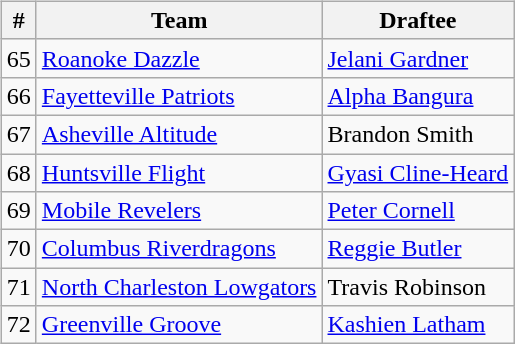<table>
<tr>
<td><br><table class="wikitable sortable" border="1">
<tr>
<th>#</th>
<th>Team</th>
<th>Draftee</th>
</tr>
<tr>
<td>65</td>
<td><a href='#'>Roanoke Dazzle</a></td>
<td><a href='#'>Jelani Gardner</a></td>
</tr>
<tr>
<td>66</td>
<td><a href='#'>Fayetteville Patriots</a></td>
<td><a href='#'>Alpha Bangura</a></td>
</tr>
<tr>
<td>67</td>
<td><a href='#'>Asheville Altitude</a></td>
<td>Brandon Smith</td>
</tr>
<tr>
<td>68</td>
<td><a href='#'>Huntsville Flight</a></td>
<td><a href='#'>Gyasi Cline-Heard</a></td>
</tr>
<tr>
<td>69</td>
<td><a href='#'>Mobile Revelers</a></td>
<td><a href='#'>Peter Cornell</a></td>
</tr>
<tr>
<td>70</td>
<td><a href='#'>Columbus Riverdragons</a></td>
<td><a href='#'>Reggie Butler</a></td>
</tr>
<tr>
<td>71</td>
<td><a href='#'>North Charleston Lowgators</a></td>
<td>Travis Robinson</td>
</tr>
<tr>
<td>72</td>
<td><a href='#'>Greenville Groove</a></td>
<td><a href='#'>Kashien Latham</a></td>
</tr>
</table>
</td>
</tr>
</table>
